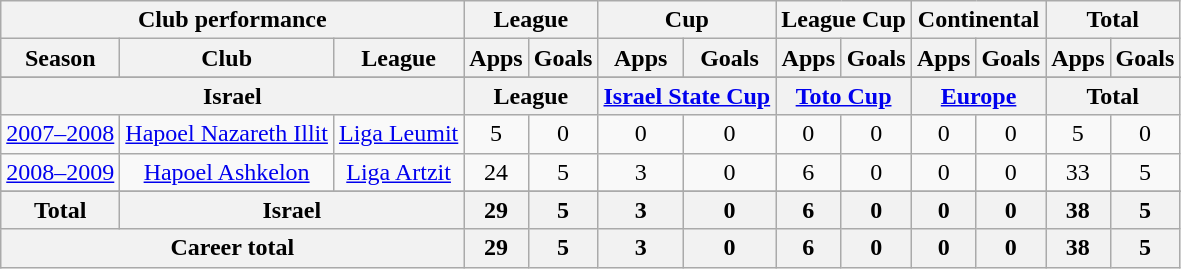<table class="wikitable" style="text-align:center">
<tr>
<th colspan=3>Club performance</th>
<th colspan=2>League</th>
<th colspan=2>Cup</th>
<th colspan=2>League Cup</th>
<th colspan=2>Continental</th>
<th colspan=2>Total</th>
</tr>
<tr>
<th>Season</th>
<th>Club</th>
<th>League</th>
<th>Apps</th>
<th>Goals</th>
<th>Apps</th>
<th>Goals</th>
<th>Apps</th>
<th>Goals</th>
<th>Apps</th>
<th>Goals</th>
<th>Apps</th>
<th>Goals</th>
</tr>
<tr>
</tr>
<tr>
<th colspan=3>Israel</th>
<th colspan=2>League</th>
<th colspan=2><a href='#'>Israel State Cup</a></th>
<th colspan=2><a href='#'>Toto Cup</a></th>
<th colspan=2><a href='#'>Europe</a></th>
<th colspan=2>Total</th>
</tr>
<tr>
<td><a href='#'>2007–2008</a></td>
<td><a href='#'>Hapoel Nazareth Illit</a></td>
<td><a href='#'>Liga Leumit</a></td>
<td>5</td>
<td>0</td>
<td>0</td>
<td>0</td>
<td>0</td>
<td>0</td>
<td>0</td>
<td>0</td>
<td>5</td>
<td>0</td>
</tr>
<tr>
<td><a href='#'>2008–2009</a></td>
<td><a href='#'>Hapoel Ashkelon</a></td>
<td><a href='#'>Liga Artzit</a></td>
<td>24</td>
<td>5</td>
<td>3</td>
<td>0</td>
<td>6</td>
<td>0</td>
<td>0</td>
<td>0</td>
<td>33</td>
<td>5</td>
</tr>
<tr>
</tr>
<tr>
<th rowspan=1>Total</th>
<th colspan=2>Israel</th>
<th>29</th>
<th>5</th>
<th>3</th>
<th>0</th>
<th>6</th>
<th>0</th>
<th>0</th>
<th>0</th>
<th>38</th>
<th>5</th>
</tr>
<tr>
<th colspan=3>Career total</th>
<th>29</th>
<th>5</th>
<th>3</th>
<th>0</th>
<th>6</th>
<th>0</th>
<th>0</th>
<th>0</th>
<th>38</th>
<th>5</th>
</tr>
</table>
